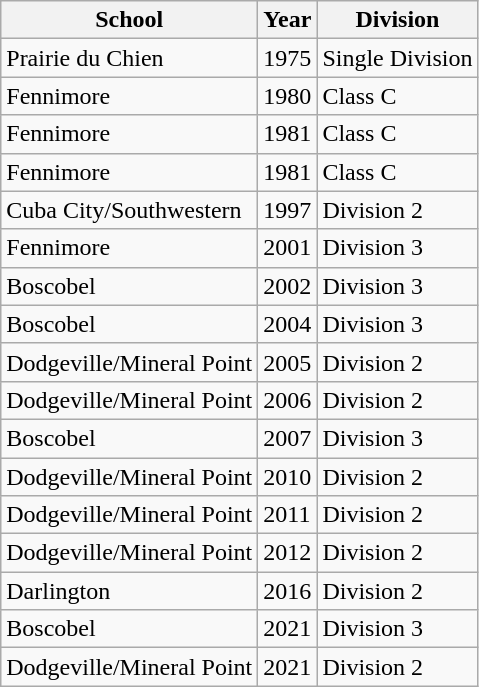<table class="wikitable">
<tr>
<th>School</th>
<th>Year</th>
<th>Division</th>
</tr>
<tr>
<td>Prairie du Chien</td>
<td>1975</td>
<td>Single Division</td>
</tr>
<tr>
<td>Fennimore</td>
<td>1980</td>
<td>Class C</td>
</tr>
<tr>
<td>Fennimore</td>
<td>1981</td>
<td>Class C</td>
</tr>
<tr>
<td>Fennimore</td>
<td>1981</td>
<td>Class C</td>
</tr>
<tr>
<td>Cuba City/Southwestern</td>
<td>1997</td>
<td>Division 2</td>
</tr>
<tr>
<td>Fennimore</td>
<td>2001</td>
<td>Division 3</td>
</tr>
<tr>
<td>Boscobel</td>
<td>2002</td>
<td>Division 3</td>
</tr>
<tr>
<td>Boscobel</td>
<td>2004</td>
<td>Division 3</td>
</tr>
<tr>
<td>Dodgeville/Mineral Point</td>
<td>2005</td>
<td>Division 2</td>
</tr>
<tr>
<td>Dodgeville/Mineral Point</td>
<td>2006</td>
<td>Division 2</td>
</tr>
<tr>
<td>Boscobel</td>
<td>2007</td>
<td>Division 3</td>
</tr>
<tr>
<td>Dodgeville/Mineral Point</td>
<td>2010</td>
<td>Division 2</td>
</tr>
<tr>
<td>Dodgeville/Mineral Point</td>
<td>2011</td>
<td>Division 2</td>
</tr>
<tr>
<td>Dodgeville/Mineral Point</td>
<td>2012</td>
<td>Division 2</td>
</tr>
<tr>
<td>Darlington</td>
<td>2016</td>
<td>Division 2</td>
</tr>
<tr>
<td>Boscobel</td>
<td>2021</td>
<td>Division 3</td>
</tr>
<tr>
<td>Dodgeville/Mineral Point</td>
<td>2021</td>
<td>Division 2</td>
</tr>
</table>
